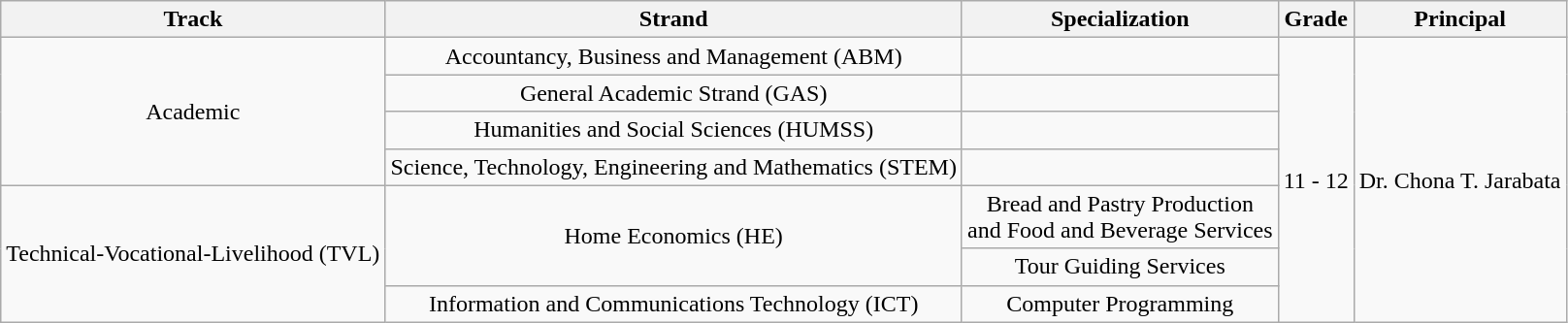<table class="wikitable" style="text-align: center;">
<tr>
<th>Track</th>
<th>Strand</th>
<th>Specialization</th>
<th>Grade</th>
<th>Principal</th>
</tr>
<tr>
<td rowspan=4>Academic</td>
<td>Accountancy, Business and Management (ABM)</td>
<td></td>
<td rowspan=7>11 - 12</td>
<td rowspan=7>Dr. Chona T. Jarabata </td>
</tr>
<tr>
<td>General Academic Strand (GAS)</td>
<td></td>
</tr>
<tr>
<td>Humanities and Social Sciences (HUMSS)</td>
<td></td>
</tr>
<tr>
<td>Science, Technology, Engineering and Mathematics (STEM)</td>
<td></td>
</tr>
<tr>
<td rowspan=3>Technical-Vocational-Livelihood (TVL)</td>
<td rowspan=2>Home Economics (HE)</td>
<td>Bread and Pastry Production<br>and Food and Beverage Services</td>
</tr>
<tr>
<td>Tour Guiding Services</td>
</tr>
<tr>
<td>Information and Communications Technology (ICT)</td>
<td>Computer Programming</td>
</tr>
</table>
